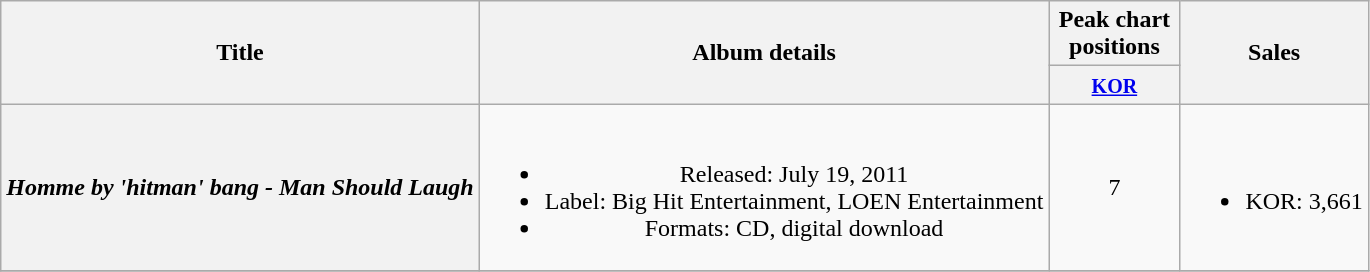<table class="wikitable plainrowheaders" style="text-align:center;">
<tr>
<th scope="col" rowspan="2">Title</th>
<th scope="col" rowspan="2">Album details</th>
<th scope="col" colspan="1" style="width:5em;">Peak chart positions</th>
<th scope="col" rowspan="2">Sales</th>
</tr>
<tr>
<th><small><a href='#'>KOR</a></small><br></th>
</tr>
<tr>
<th scope="row"><em>Homme by 'hitman' bang - Man Should Laugh</em></th>
<td><br><ul><li>Released: July 19, 2011</li><li>Label: Big Hit Entertainment, LOEN Entertainment</li><li>Formats: CD, digital download</li></ul></td>
<td>7</td>
<td><br><ul><li>KOR: 3,661</li></ul></td>
</tr>
<tr>
</tr>
</table>
